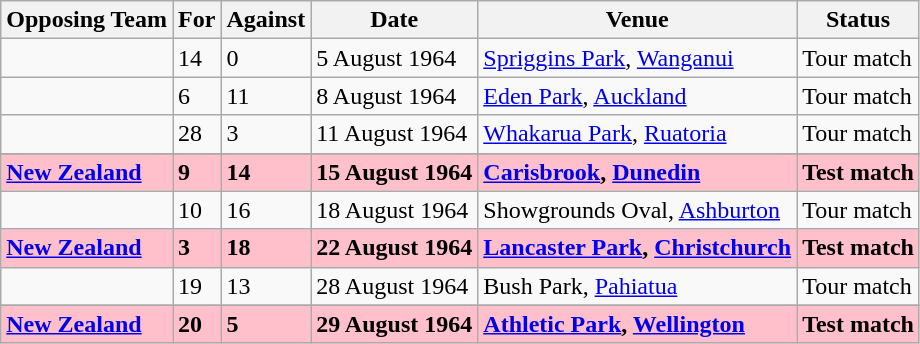<table class="wikitable sortable">
<tr>
<th>Opposing Team</th>
<th>For</th>
<th>Against</th>
<th>Date</th>
<th>Venue</th>
<th>Status</th>
</tr>
<tr>
<td></td>
<td>14</td>
<td>0</td>
<td>5 August 1964</td>
<td><a href='#'>Spriggins Park</a>, <a href='#'>Wanganui</a></td>
<td>Tour match</td>
</tr>
<tr>
<td></td>
<td>6</td>
<td>11</td>
<td>8 August 1964</td>
<td><a href='#'>Eden Park</a>, <a href='#'>Auckland</a></td>
<td>Tour match</td>
</tr>
<tr>
<td></td>
<td>28</td>
<td>3</td>
<td>11 August 1964</td>
<td><a href='#'>Whakarua Park</a>, <a href='#'>Ruatoria</a></td>
<td>Tour match</td>
</tr>
<tr>
</tr>
<tr bgcolor=pink>
<td> <strong><a href='#'>New Zealand</a></strong></td>
<td><strong>9</strong></td>
<td><strong>14</strong></td>
<td><strong>15 August 1964</strong></td>
<td><strong><a href='#'>Carisbrook</a>, <a href='#'>Dunedin</a></strong></td>
<td><strong>Test match</strong></td>
</tr>
<tr>
<td></td>
<td>10</td>
<td>16</td>
<td>18 August 1964</td>
<td>Showgrounds Oval, <a href='#'>Ashburton</a></td>
<td>Tour match</td>
</tr>
<tr bgcolor=pink>
<td> <strong><a href='#'>New Zealand</a></strong></td>
<td><strong>3</strong></td>
<td><strong>18</strong></td>
<td><strong>22 August 1964</strong></td>
<td><strong><a href='#'>Lancaster Park</a>, <a href='#'>Christchurch</a></strong></td>
<td><strong>Test match</strong></td>
</tr>
<tr>
<td></td>
<td>19</td>
<td>13</td>
<td>28 August 1964</td>
<td>Bush Park, <a href='#'>Pahiatua</a></td>
<td>Tour match</td>
</tr>
<tr>
</tr>
<tr bgcolor=pink>
<td> <strong><a href='#'>New Zealand</a></strong></td>
<td><strong>20</strong></td>
<td><strong>5</strong></td>
<td><strong>29 August 1964</strong></td>
<td><strong><a href='#'>Athletic Park</a>, <a href='#'>Wellington</a></strong></td>
<td><strong>Test match</strong></td>
</tr>
</table>
